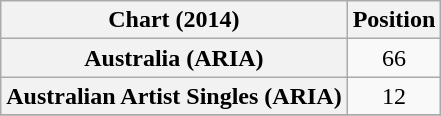<table class="wikitable sortable plainrowheaders" style="text-align:center">
<tr>
<th scope="col">Chart (2014)</th>
<th scope="col">Position</th>
</tr>
<tr>
<th scope="row">Australia (ARIA)</th>
<td>66</td>
</tr>
<tr>
<th scope="row">Australian Artist Singles (ARIA)</th>
<td>12</td>
</tr>
<tr>
</tr>
</table>
